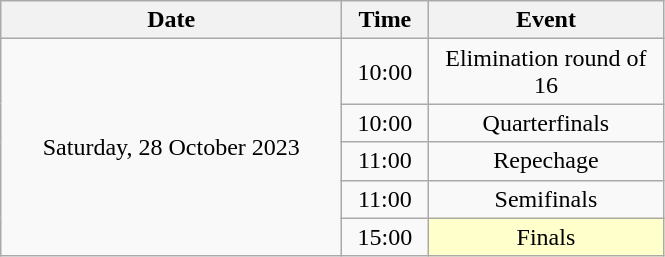<table class = "wikitable" style="text-align:center;">
<tr>
<th width=220>Date</th>
<th width=50>Time</th>
<th width=150>Event</th>
</tr>
<tr>
<td rowspan=5>Saturday, 28 October 2023</td>
<td>10:00</td>
<td>Elimination round of 16</td>
</tr>
<tr>
<td>10:00</td>
<td>Quarterfinals</td>
</tr>
<tr>
<td>11:00</td>
<td>Repechage</td>
</tr>
<tr>
<td>11:00</td>
<td>Semifinals</td>
</tr>
<tr>
<td>15:00</td>
<td bgcolor=ffffcc>Finals</td>
</tr>
</table>
